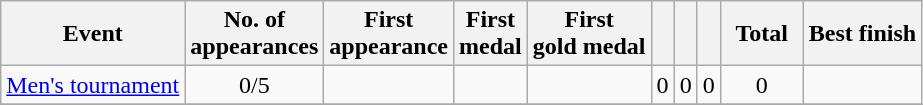<table class="wikitable sortable" style="text-align:center">
<tr>
<th>Event</th>
<th>No. of<br>appearances</th>
<th>First<br>appearance</th>
<th>First<br>medal</th>
<th>First<br>gold medal</th>
<th width:3em; font-weight:bold;"></th>
<th width:3em; font-weight:bold;"></th>
<th width:3em; font-weight:bold;"></th>
<th style="width:3em; font-weight:bold;">Total</th>
<th>Best finish</th>
</tr>
<tr>
<td align=left><a href='#'>Men's tournament</a></td>
<td>0/5</td>
<td></td>
<td></td>
<td></td>
<td>0</td>
<td>0</td>
<td>0</td>
<td>0</td>
<td></td>
</tr>
<tr>
</tr>
</table>
